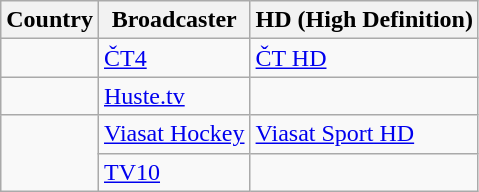<table class="wikitable">
<tr>
<th align=center>Country</th>
<th align=center>Broadcaster</th>
<th align=center>HD (High Definition)</th>
</tr>
<tr>
<td></td>
<td><a href='#'>ČT4</a></td>
<td><a href='#'>ČT HD</a></td>
</tr>
<tr>
<td></td>
<td><a href='#'>Huste.tv</a></td>
<td></td>
</tr>
<tr>
<td rowspan="2"></td>
<td><a href='#'>Viasat Hockey</a></td>
<td><a href='#'>Viasat Sport HD</a></td>
</tr>
<tr>
<td><a href='#'>TV10</a></td>
<td></td>
</tr>
</table>
